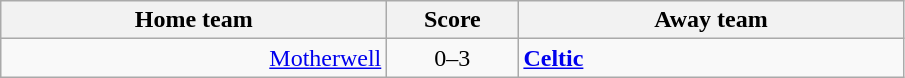<table class="wikitable" ceelpadding=4 style="border-collapse: collapse;">
<tr>
<th align="right" width="250">Home team</th>
<th align="center" width="80"> Score </th>
<th align="left" width="250">Away team</th>
</tr>
<tr>
<td style="text-align: right;"><a href='#'>Motherwell</a></td>
<td style="text-align: center;">0–3</td>
<td style="text-align: left;"><strong><a href='#'>Celtic</a></strong></td>
</tr>
</table>
